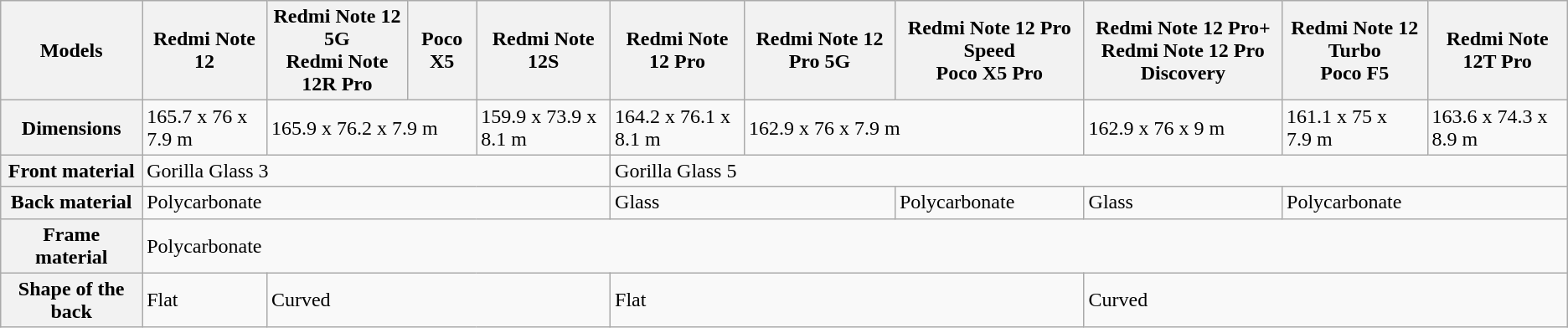<table class="wikitable mw-collapsible mw-collapsed">
<tr>
<th>Models</th>
<th>Redmi Note 12</th>
<th>Redmi Note 12 5G<br>Redmi Note 12R Pro</th>
<th>Poco X5</th>
<th>Redmi Note 12S</th>
<th>Redmi Note 12 Pro</th>
<th>Redmi Note 12 Pro 5G</th>
<th>Redmi Note 12 Pro Speed<br>Poco X5 Pro</th>
<th>Redmi Note 12 Pro+<br>Redmi Note 12 Pro Discovery</th>
<th>Redmi Note 12 Turbo<br>Poco F5</th>
<th>Redmi Note 12T Pro</th>
</tr>
<tr>
<th>Dimensions</th>
<td>165.7 x 76 x 7.9 m</td>
<td colspan="2">165.9 x 76.2 x 7.9 m</td>
<td>159.9 x 73.9 x 8.1 m</td>
<td>164.2 x 76.1 x 8.1 m</td>
<td colspan="2">162.9 x 76 x 7.9 m</td>
<td>162.9 x 76 x 9 m</td>
<td>161.1 x 75 x 7.9 m</td>
<td>163.6 x 74.3 x 8.9 m</td>
</tr>
<tr>
<th>Front material</th>
<td colspan="4">Gorilla Glass 3</td>
<td colspan="6">Gorilla Glass 5</td>
</tr>
<tr>
<th>Back material</th>
<td colspan="4">Polycarbonate</td>
<td colspan="2">Glass</td>
<td>Polycarbonate</td>
<td>Glass</td>
<td colspan="2">Polycarbonate</td>
</tr>
<tr>
<th>Frame material</th>
<td colspan="10">Polycarbonate</td>
</tr>
<tr>
<th>Shape of the back</th>
<td>Flat</td>
<td colspan="3">Curved</td>
<td colspan="3">Flat</td>
<td colspan="3">Curved</td>
</tr>
</table>
